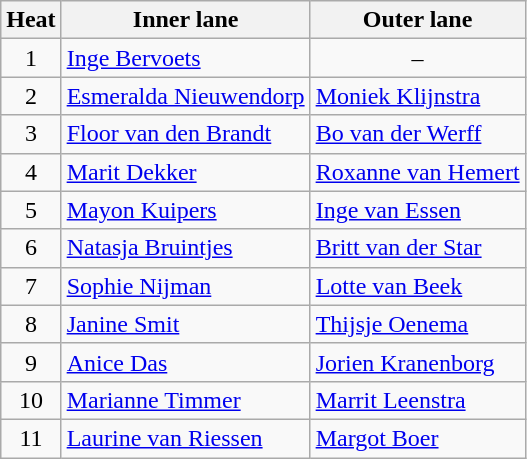<table class="wikitable">
<tr>
<th>Heat</th>
<th>Inner lane</th>
<th>Outer lane</th>
</tr>
<tr>
<td align=center>1</td>
<td><a href='#'>Inge Bervoets</a></td>
<td align=center>–</td>
</tr>
<tr>
<td align=center>2</td>
<td><a href='#'>Esmeralda Nieuwendorp</a></td>
<td><a href='#'>Moniek Klijnstra</a></td>
</tr>
<tr>
<td align=center>3</td>
<td><a href='#'>Floor van den Brandt</a></td>
<td><a href='#'>Bo van der Werff</a></td>
</tr>
<tr>
<td align=center>4</td>
<td><a href='#'>Marit Dekker</a></td>
<td><a href='#'>Roxanne van Hemert</a></td>
</tr>
<tr>
<td align=center>5</td>
<td><a href='#'>Mayon Kuipers</a></td>
<td><a href='#'>Inge van Essen</a></td>
</tr>
<tr>
<td align=center>6</td>
<td><a href='#'>Natasja Bruintjes</a></td>
<td><a href='#'>Britt van der Star</a></td>
</tr>
<tr>
<td align=center>7</td>
<td><a href='#'>Sophie Nijman</a></td>
<td><a href='#'>Lotte van Beek</a></td>
</tr>
<tr>
<td align=center>8</td>
<td><a href='#'>Janine Smit</a></td>
<td><a href='#'>Thijsje Oenema</a></td>
</tr>
<tr>
<td align=center>9</td>
<td><a href='#'>Anice Das</a></td>
<td><a href='#'>Jorien Kranenborg</a></td>
</tr>
<tr>
<td align=center>10</td>
<td><a href='#'>Marianne Timmer</a></td>
<td><a href='#'>Marrit Leenstra</a></td>
</tr>
<tr>
<td align=center>11</td>
<td><a href='#'>Laurine van Riessen</a></td>
<td><a href='#'>Margot Boer</a></td>
</tr>
</table>
